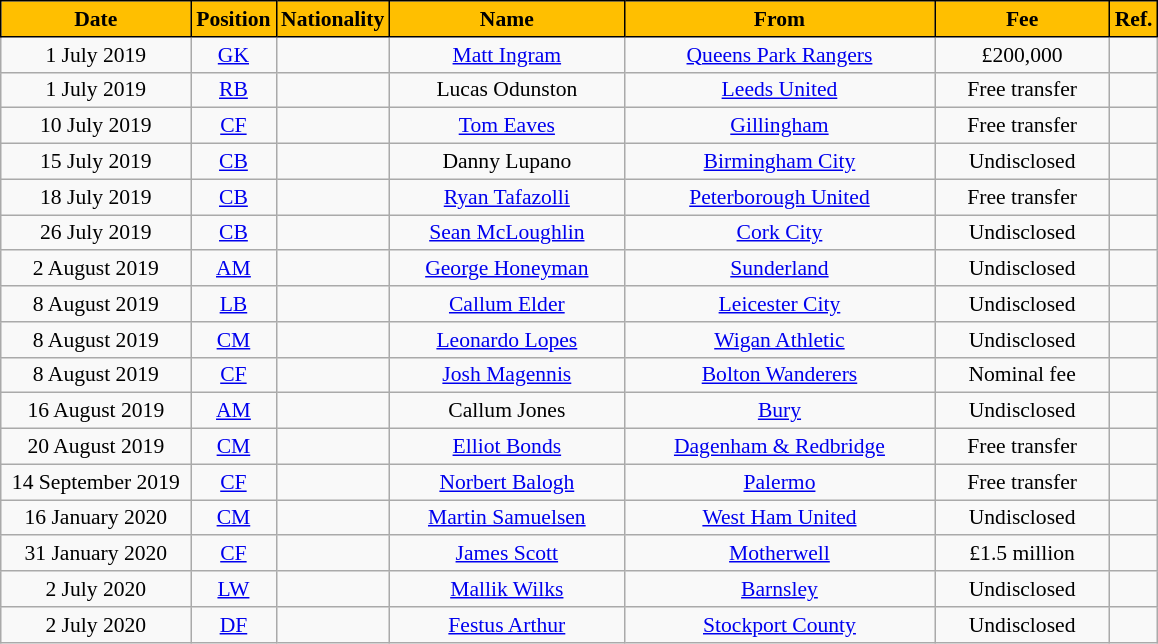<table class="wikitable"  style="text-align:center; font-size:90%; ">
<tr>
<th style="color:#000000; background:#ffbf00; border:1px solid #000000; width:120px;">Date</th>
<th style="color:#000000; background:#ffbf00; border:1px solid #000000; width:50px;">Position</th>
<th style="color:#000000; background:#ffbf00; border:1px solid #000000; width:50px;">Nationality</th>
<th style="color:#000000; background:#ffbf00; border:1px solid #000000; width:150px;">Name</th>
<th style="color:#000000; background:#ffbf00; border:1px solid #000000; width:200px;">From</th>
<th style="color:#000000; background:#ffbf00; border:1px solid #000000; width:110px;">Fee</th>
<th style="color:#000000; background:#ffbf00; border:1px solid #000000; width:25px;">Ref.</th>
</tr>
<tr>
<td>1 July 2019</td>
<td><a href='#'>GK</a></td>
<td></td>
<td><a href='#'>Matt Ingram</a></td>
<td> <a href='#'>Queens Park Rangers</a></td>
<td>£200,000</td>
<td></td>
</tr>
<tr>
<td>1 July 2019</td>
<td><a href='#'>RB</a></td>
<td></td>
<td>Lucas Odunston</td>
<td> <a href='#'>Leeds United</a></td>
<td>Free transfer</td>
<td></td>
</tr>
<tr>
<td>10 July 2019</td>
<td><a href='#'>CF</a></td>
<td></td>
<td><a href='#'>Tom Eaves</a></td>
<td> <a href='#'>Gillingham</a></td>
<td>Free transfer</td>
<td></td>
</tr>
<tr>
<td>15 July 2019</td>
<td><a href='#'>CB</a></td>
<td></td>
<td>Danny Lupano</td>
<td> <a href='#'>Birmingham City</a></td>
<td>Undisclosed</td>
<td></td>
</tr>
<tr>
<td>18 July 2019</td>
<td><a href='#'>CB</a></td>
<td></td>
<td><a href='#'>Ryan Tafazolli</a></td>
<td> <a href='#'>Peterborough United</a></td>
<td>Free transfer</td>
<td></td>
</tr>
<tr>
<td>26 July 2019</td>
<td><a href='#'>CB</a></td>
<td></td>
<td><a href='#'>Sean McLoughlin</a></td>
<td> <a href='#'>Cork City</a></td>
<td>Undisclosed</td>
<td></td>
</tr>
<tr>
<td>2 August 2019</td>
<td><a href='#'>AM</a></td>
<td></td>
<td><a href='#'>George Honeyman</a></td>
<td> <a href='#'>Sunderland</a></td>
<td>Undisclosed</td>
<td></td>
</tr>
<tr>
<td>8 August 2019</td>
<td><a href='#'>LB</a></td>
<td></td>
<td><a href='#'>Callum Elder</a></td>
<td> <a href='#'>Leicester City</a></td>
<td>Undisclosed</td>
<td></td>
</tr>
<tr>
<td>8 August 2019</td>
<td><a href='#'>CM</a></td>
<td></td>
<td><a href='#'>Leonardo Lopes</a></td>
<td> <a href='#'>Wigan Athletic</a></td>
<td>Undisclosed</td>
<td></td>
</tr>
<tr>
<td>8 August 2019</td>
<td><a href='#'>CF</a></td>
<td></td>
<td><a href='#'>Josh Magennis</a></td>
<td> <a href='#'>Bolton Wanderers</a></td>
<td>Nominal fee</td>
<td></td>
</tr>
<tr>
<td>16 August 2019</td>
<td><a href='#'>AM</a></td>
<td></td>
<td>Callum Jones</td>
<td> <a href='#'>Bury</a></td>
<td>Undisclosed</td>
<td></td>
</tr>
<tr>
<td>20 August 2019</td>
<td><a href='#'>CM</a></td>
<td></td>
<td><a href='#'>Elliot Bonds</a></td>
<td> <a href='#'>Dagenham & Redbridge</a></td>
<td>Free transfer</td>
<td></td>
</tr>
<tr>
<td>14 September 2019</td>
<td><a href='#'>CF</a></td>
<td></td>
<td><a href='#'>Norbert Balogh</a></td>
<td> <a href='#'>Palermo</a></td>
<td>Free transfer</td>
<td></td>
</tr>
<tr>
<td>16 January 2020</td>
<td><a href='#'>CM</a></td>
<td></td>
<td><a href='#'>Martin Samuelsen</a></td>
<td> <a href='#'>West Ham United</a></td>
<td>Undisclosed</td>
<td></td>
</tr>
<tr>
<td>31 January 2020</td>
<td><a href='#'>CF</a></td>
<td></td>
<td><a href='#'>James Scott</a></td>
<td> <a href='#'>Motherwell</a></td>
<td>£1.5 million</td>
<td></td>
</tr>
<tr>
<td>2 July 2020</td>
<td><a href='#'>LW</a></td>
<td></td>
<td><a href='#'>Mallik Wilks</a></td>
<td> <a href='#'>Barnsley</a></td>
<td>Undisclosed</td>
<td></td>
</tr>
<tr>
<td>2 July 2020</td>
<td><a href='#'>DF</a></td>
<td></td>
<td><a href='#'>Festus Arthur</a></td>
<td> <a href='#'>Stockport County</a></td>
<td>Undisclosed</td>
<td></td>
</tr>
</table>
